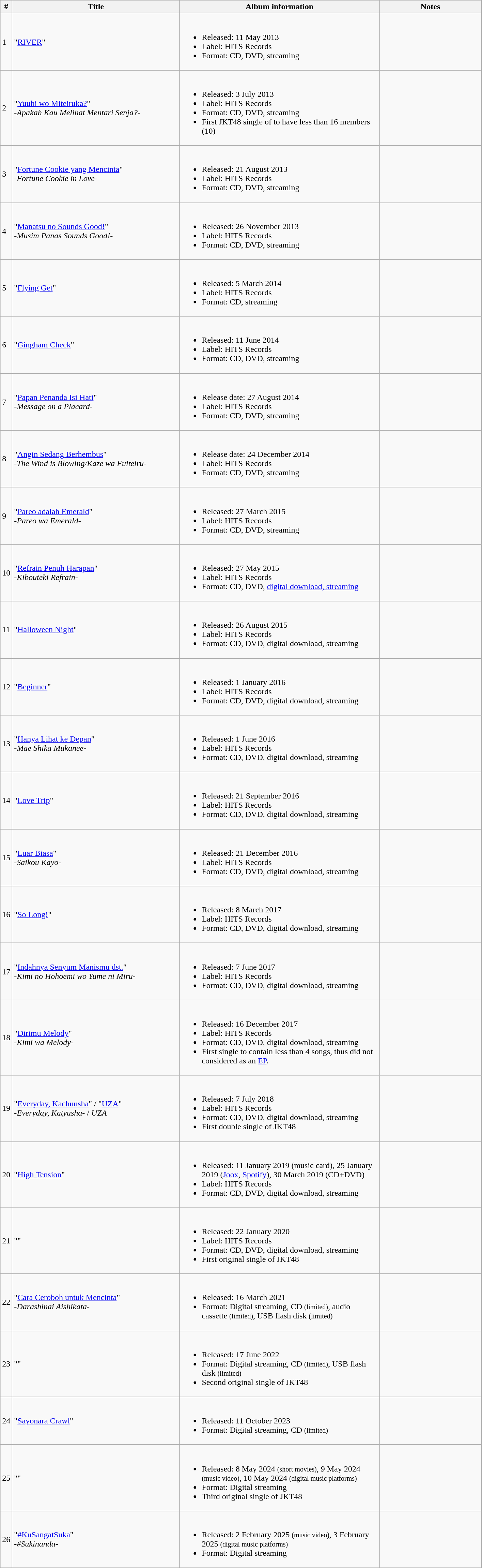<table class="wikitable">
<tr>
<th style="width:1em;">#</th>
<th style="width:20em;">Title</th>
<th style="width:24em;">Album information</th>
<th style="width:12em;">Notes</th>
</tr>
<tr>
<td>1</td>
<td>"<a href='#'>RIVER</a>"</td>
<td><br><ul><li>Released: 11 May 2013</li><li>Label: HITS Records</li><li>Format: CD, DVD, streaming</li></ul></td>
<td></td>
</tr>
<tr>
<td>2</td>
<td>"<a href='#'>Yuuhi wo Miteiruka?</a>"<br><em>-Apakah Kau Melihat Mentari Senja?-</em></td>
<td><br><ul><li>Released: 3 July 2013</li><li>Label: HITS Records</li><li>Format: CD, DVD, streaming</li><li>First JKT48 single of to have less than 16 members (10)</li></ul></td>
<td></td>
</tr>
<tr>
<td>3</td>
<td>"<a href='#'>Fortune Cookie yang Mencinta</a>"<br><em>-Fortune Cookie in Love-</em></td>
<td><br><ul><li>Released: 21 August 2013</li><li>Label: HITS Records</li><li>Format: CD, DVD, streaming</li></ul></td>
<td></td>
</tr>
<tr>
<td>4</td>
<td>"<a href='#'>Manatsu no Sounds Good!</a>"<br><em>-Musim Panas Sounds Good!-</em></td>
<td><br><ul><li>Released: 26 November 2013</li><li>Label: HITS Records</li><li>Format: CD, DVD, streaming</li></ul></td>
<td></td>
</tr>
<tr>
<td>5</td>
<td>"<a href='#'>Flying Get</a>"</td>
<td><br><ul><li>Released: 5 March 2014</li><li>Label: HITS Records</li><li>Format: CD, streaming</li></ul></td>
<td></td>
</tr>
<tr>
<td>6</td>
<td>"<a href='#'>Gingham Check</a>"</td>
<td><br><ul><li>Released: 11 June 2014</li><li>Label: HITS Records</li><li>Format: CD, DVD, streaming</li></ul></td>
<td></td>
</tr>
<tr>
<td>7</td>
<td>"<a href='#'>Papan Penanda Isi Hati</a>"<br><em>-Message on a Placard-</em></td>
<td><br><ul><li>Release date: 27 August 2014</li><li>Label: HITS Records</li><li>Format: CD, DVD, streaming</li></ul></td>
<td></td>
</tr>
<tr>
<td>8</td>
<td>"<a href='#'>Angin Sedang Berhembus</a>"<br><em>-The Wind is Blowing/Kaze wa Fuiteiru-</em></td>
<td><br><ul><li>Release date: 24 December 2014</li><li>Label: HITS Records</li><li>Format: CD, DVD, streaming</li></ul></td>
<td></td>
</tr>
<tr>
<td>9</td>
<td>"<a href='#'>Pareo adalah Emerald</a>"<br><em>-Pareo wa Emerald-</em></td>
<td><br><ul><li>Released: 27 March 2015</li><li>Label: HITS Records</li><li>Format: CD, DVD, streaming</li></ul></td>
<td></td>
</tr>
<tr>
<td>10</td>
<td>"<a href='#'>Refrain Penuh Harapan</a>"<br><em>-Kibouteki Refrain-</em></td>
<td><br><ul><li>Released: 27 May 2015</li><li>Label: HITS Records</li><li>Format: CD, DVD, <a href='#'>digital download, streaming</a></li></ul></td>
<td></td>
</tr>
<tr>
<td>11</td>
<td>"<a href='#'>Halloween Night</a>"</td>
<td><br><ul><li>Released: 26 August 2015</li><li>Label: HITS Records</li><li>Format: CD, DVD, digital download, streaming</li></ul></td>
<td></td>
</tr>
<tr>
<td>12</td>
<td>"<a href='#'>Beginner</a>"</td>
<td><br><ul><li>Released: 1 January 2016</li><li>Label: HITS Records</li><li>Format: CD, DVD, digital download, streaming</li></ul></td>
<td></td>
</tr>
<tr>
<td>13</td>
<td>"<a href='#'>Hanya Lihat ke Depan</a>"<br><em>-Mae Shika Mukanee-</em></td>
<td><br><ul><li>Released: 1 June 2016</li><li>Label: HITS Records</li><li>Format: CD, DVD, digital download, streaming</li></ul></td>
<td></td>
</tr>
<tr>
<td>14</td>
<td>"<a href='#'>Love Trip</a>"</td>
<td><br><ul><li>Released: 21 September 2016</li><li>Label: HITS Records</li><li>Format: CD, DVD, digital download, streaming</li></ul></td>
<td></td>
</tr>
<tr>
<td>15</td>
<td>"<a href='#'>Luar Biasa</a>"<br><em>-Saikou Kayo-</em></td>
<td><br><ul><li>Released: 21 December 2016</li><li>Label: HITS Records</li><li>Format: CD, DVD, digital download, streaming</li></ul></td>
<td></td>
</tr>
<tr>
<td>16</td>
<td>"<a href='#'>So Long!</a>"</td>
<td><br><ul><li>Released: 8 March 2017</li><li>Label: HITS Records</li><li>Format: CD, DVD, digital download, streaming</li></ul></td>
<td></td>
</tr>
<tr>
<td>17</td>
<td>"<a href='#'>Indahnya Senyum Manismu dst.</a>"<br><em>-Kimi no Hohoemi wo Yume ni Miru-</em></td>
<td><br><ul><li>Released: 7 June 2017</li><li>Label: HITS Records</li><li>Format: CD, DVD, digital download, streaming</li></ul></td>
<td></td>
</tr>
<tr>
<td>18</td>
<td>"<a href='#'>Dirimu Melody</a>"<br><em>-Kimi wa Melody-</em></td>
<td><br><ul><li>Released: 16 December 2017</li><li>Label: HITS Records</li><li>Format: CD, DVD, digital download, streaming</li><li>First single to contain less than 4 songs, thus did not considered as an <a href='#'>EP</a>.</li></ul></td>
<td></td>
</tr>
<tr>
<td>19</td>
<td>"<a href='#'>Everyday, Kachuusha</a>" / "<a href='#'>UZA</a>"<br><em>-Everyday, Katyusha</em>- / <em>UZA</em></td>
<td><br><ul><li>Released: 7 July 2018</li><li>Label: HITS Records</li><li>Format: CD, DVD, digital download, streaming</li><li>First double single of JKT48</li></ul></td>
<td></td>
</tr>
<tr>
<td>20</td>
<td>"<a href='#'>High Tension</a>"</td>
<td><br><ul><li>Released: 11 January 2019 (music card), 25 January 2019 (<a href='#'>Joox</a>, <a href='#'>Spotify</a>), 30 March 2019 (CD+DVD)</li><li>Label: HITS Records</li><li>Format: CD, DVD, digital download, streaming</li></ul></td>
<td></td>
</tr>
<tr>
<td>21</td>
<td>""</td>
<td><br><ul><li>Released: 22 January 2020</li><li>Label: HITS Records</li><li>Format: CD, DVD, digital download, streaming</li><li>First original single of JKT48</li></ul></td>
<td></td>
</tr>
<tr>
<td>22</td>
<td>"<a href='#'>Cara Ceroboh untuk Mencinta</a>"<br><em>-Darashinai Aishikata-</em></td>
<td><br><ul><li>Released: 16 March 2021</li><li>Format: Digital streaming, CD <small>(limited)</small>, audio cassette <small>(limited)</small>, USB flash disk <small>(limited)</small></li></ul></td>
<td></td>
</tr>
<tr>
<td>23</td>
<td>""</td>
<td><br><ul><li>Released: 17 June 2022</li><li>Format: Digital streaming, CD <small>(limited)</small>, USB flash disk <small>(limited)</small></li><li>Second original single of JKT48</li></ul></td>
<td></td>
</tr>
<tr>
<td>24</td>
<td>"<a href='#'>Sayonara Crawl</a>"</td>
<td><br><ul><li>Released: 11 October 2023</li><li>Format: Digital streaming, CD <small>(limited)</small></li></ul></td>
<td></td>
</tr>
<tr>
<td>25</td>
<td>""</td>
<td><br><ul><li>Released: 8 May 2024 <small>(short movies)</small>, 9 May 2024 <small>(music video)</small>, 10 May 2024 <small>(digital music platforms)</small></li><li>Format: Digital streaming</li><li>Third original single of JKT48</li></ul></td>
<td></td>
</tr>
<tr>
<td>26</td>
<td>"<a href='#'>#KuSangatSuka</a>"<br><em>-#Sukinanda-</em></td>
<td><br><ul><li>Released: 2 February 2025 <small>(music video)</small>, 3 February 2025 <small>(digital music platforms)</small></li><li>Format: Digital streaming</li></ul></td>
<td></td>
</tr>
</table>
